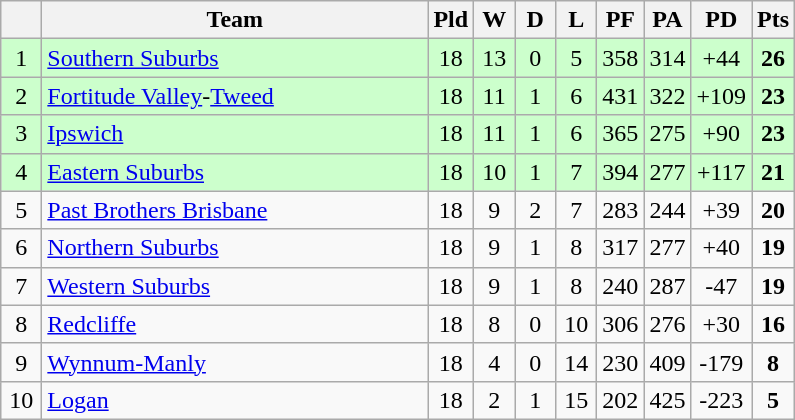<table class="wikitable" style="text-align:center;">
<tr>
<th style="width:20px;"></th>
<th width="250">Team</th>
<th style="width:20px;">Pld</th>
<th style="width:20px;">W</th>
<th style="width:20px;">D</th>
<th style="width:20px;">L</th>
<th style="width:20px;">PF</th>
<th style="width:20px;">PA</th>
<th style="width:20px;">PD</th>
<th style="width:20px;">Pts</th>
</tr>
<tr style="background:#cfc;">
<td>1</td>
<td style="text-align:left;"> <a href='#'>Southern Suburbs</a></td>
<td>18</td>
<td>13</td>
<td>0</td>
<td>5</td>
<td>358</td>
<td>314</td>
<td>+44</td>
<td><strong>26</strong></td>
</tr>
<tr style="background:#cfc;">
<td>2</td>
<td style="text-align:left;"> <a href='#'>Fortitude Valley</a>-<a href='#'>Tweed</a></td>
<td>18</td>
<td>11</td>
<td>1</td>
<td>6</td>
<td>431</td>
<td>322</td>
<td>+109</td>
<td><strong>23</strong></td>
</tr>
<tr style="background:#cfc;">
<td>3</td>
<td style="text-align:left;"> <a href='#'>Ipswich</a></td>
<td>18</td>
<td>11</td>
<td>1</td>
<td>6</td>
<td>365</td>
<td>275</td>
<td>+90</td>
<td><strong>23</strong></td>
</tr>
<tr style="background:#cfc;">
<td>4</td>
<td style="text-align:left;"> <a href='#'>Eastern Suburbs</a></td>
<td>18</td>
<td>10</td>
<td>1</td>
<td>7</td>
<td>394</td>
<td>277</td>
<td>+117</td>
<td><strong>21</strong></td>
</tr>
<tr>
<td>5</td>
<td style="text-align:left;"> <a href='#'>Past Brothers Brisbane</a></td>
<td>18</td>
<td>9</td>
<td>2</td>
<td>7</td>
<td>283</td>
<td>244</td>
<td>+39</td>
<td><strong>20</strong></td>
</tr>
<tr>
<td>6</td>
<td style="text-align:left;"> <a href='#'>Northern Suburbs</a></td>
<td>18</td>
<td>9</td>
<td>1</td>
<td>8</td>
<td>317</td>
<td>277</td>
<td>+40</td>
<td><strong>19</strong></td>
</tr>
<tr>
<td>7</td>
<td style="text-align:left;"> <a href='#'>Western Suburbs</a></td>
<td>18</td>
<td>9</td>
<td>1</td>
<td>8</td>
<td>240</td>
<td>287</td>
<td>-47</td>
<td><strong>19</strong></td>
</tr>
<tr>
<td>8</td>
<td style="text-align:left;"> <a href='#'>Redcliffe</a></td>
<td>18</td>
<td>8</td>
<td>0</td>
<td>10</td>
<td>306</td>
<td>276</td>
<td>+30</td>
<td><strong>16</strong></td>
</tr>
<tr>
<td>9</td>
<td style="text-align:left;"> <a href='#'>Wynnum-Manly</a></td>
<td>18</td>
<td>4</td>
<td>0</td>
<td>14</td>
<td>230</td>
<td>409</td>
<td>-179</td>
<td><strong>8</strong></td>
</tr>
<tr>
<td>10</td>
<td style="text-align:left;"> <a href='#'>Logan</a></td>
<td>18</td>
<td>2</td>
<td>1</td>
<td>15</td>
<td>202</td>
<td>425</td>
<td>-223</td>
<td><strong>5</strong></td>
</tr>
</table>
